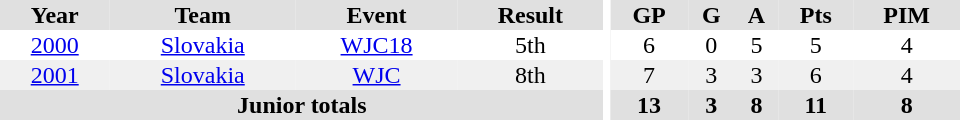<table border="0" cellpadding="1" cellspacing="0" ID="Table3" style="text-align:center; width:40em">
<tr ALIGN="center" bgcolor="#e0e0e0">
<th>Year</th>
<th>Team</th>
<th>Event</th>
<th>Result</th>
<th rowspan="99" bgcolor="#ffffff"></th>
<th>GP</th>
<th>G</th>
<th>A</th>
<th>Pts</th>
<th>PIM</th>
</tr>
<tr>
<td><a href='#'>2000</a></td>
<td><a href='#'>Slovakia</a></td>
<td><a href='#'>WJC18</a></td>
<td>5th</td>
<td>6</td>
<td>0</td>
<td>5</td>
<td>5</td>
<td>4</td>
</tr>
<tr bgcolor="#f0f0f0">
<td><a href='#'>2001</a></td>
<td><a href='#'>Slovakia</a></td>
<td><a href='#'>WJC</a></td>
<td>8th</td>
<td>7</td>
<td>3</td>
<td>3</td>
<td>6</td>
<td>4</td>
</tr>
<tr bgcolor="#e0e0e0">
<th colspan="4">Junior totals</th>
<th>13</th>
<th>3</th>
<th>8</th>
<th>11</th>
<th>8</th>
</tr>
</table>
